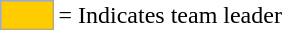<table>
<tr>
<td style="background:#fc0; border:1px solid #aaa; width:2em;"></td>
<td>= Indicates team leader</td>
</tr>
</table>
